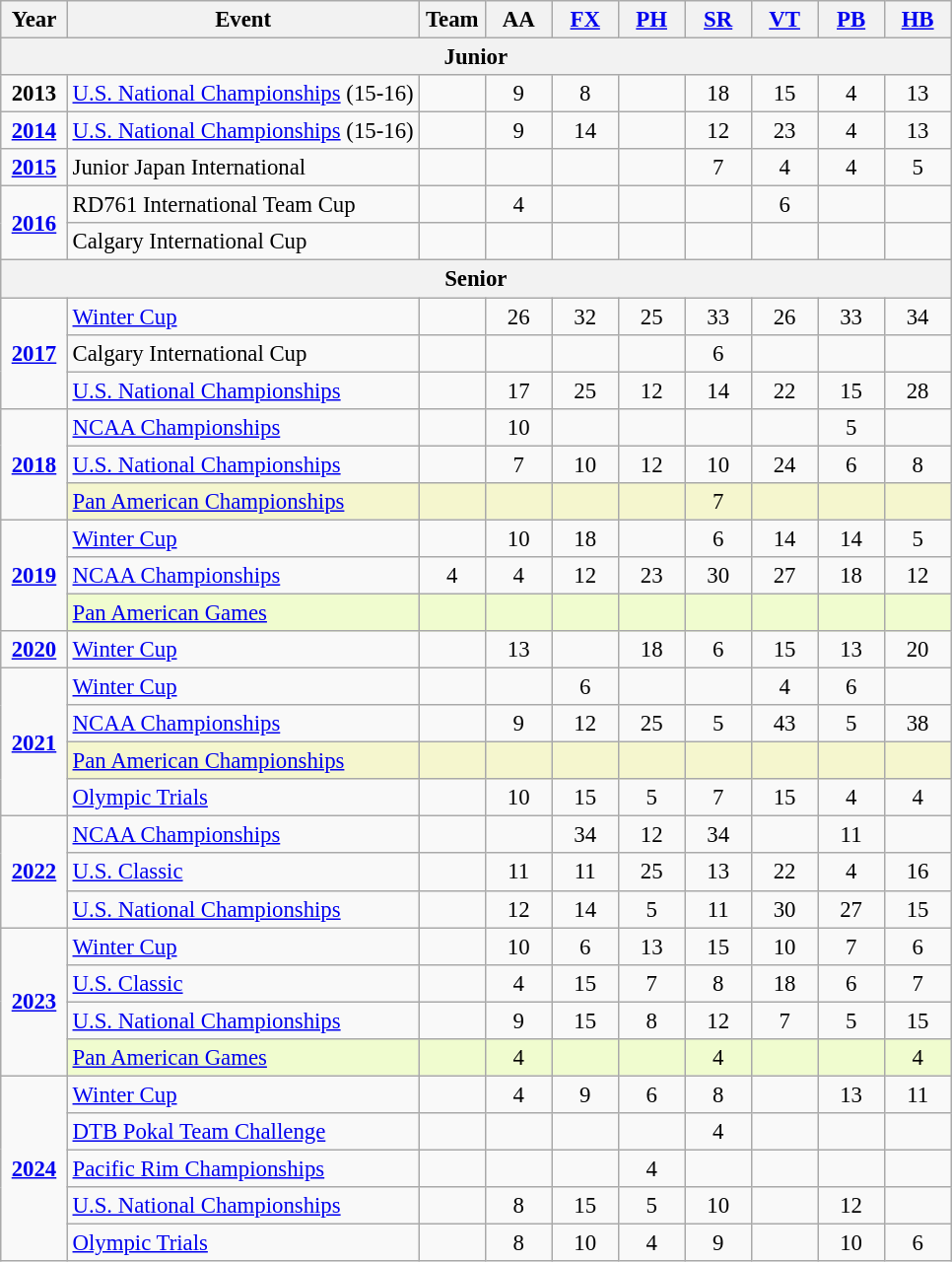<table class="wikitable sortable" style="text-align:center; font-size:95%;">
<tr>
<th width=7% class=unsortable>Year</th>
<th width=37% class=unsortable>Event</th>
<th width=7% class=unsortable>Team</th>
<th width=7% class=unsortable>AA</th>
<th width=7% class=unsortable><a href='#'>FX</a></th>
<th width=7% class=unsortable><a href='#'>PH</a></th>
<th width=7% class=unsortable><a href='#'>SR</a></th>
<th width=7% class=unsortable><a href='#'>VT</a></th>
<th width=7% class=unsortable><a href='#'>PB</a></th>
<th width=7% class=unsortable><a href='#'>HB</a></th>
</tr>
<tr>
<th colspan="10">Junior</th>
</tr>
<tr>
<td rowspan="1"><strong>2013</strong></td>
<td align=left><a href='#'>U.S. National Championships</a> (15-16)</td>
<td></td>
<td>9</td>
<td>8</td>
<td></td>
<td>18</td>
<td>15</td>
<td>4</td>
<td>13</td>
</tr>
<tr>
<td rowspan="1"><strong><a href='#'>2014</a></strong></td>
<td align=left><a href='#'>U.S. National Championships</a> (15-16)</td>
<td></td>
<td>9</td>
<td>14</td>
<td></td>
<td>12</td>
<td>23</td>
<td>4</td>
<td>13</td>
</tr>
<tr>
<td rowspan="1"><strong><a href='#'>2015</a></strong></td>
<td align=left>Junior Japan International</td>
<td></td>
<td></td>
<td></td>
<td></td>
<td>7</td>
<td>4</td>
<td>4</td>
<td>5</td>
</tr>
<tr>
<td rowspan="2"><strong><a href='#'>2016</a></strong></td>
<td align=left>RD761 International Team Cup</td>
<td></td>
<td>4</td>
<td></td>
<td></td>
<td></td>
<td>6</td>
<td></td>
<td></td>
</tr>
<tr>
<td align=left>Calgary International Cup</td>
<td></td>
<td></td>
<td></td>
<td></td>
<td></td>
<td></td>
<td></td>
<td></td>
</tr>
<tr>
<th colspan="10">Senior</th>
</tr>
<tr>
<td rowspan="3"><strong><a href='#'>2017</a></strong></td>
<td align=left><a href='#'>Winter Cup</a></td>
<td></td>
<td>26</td>
<td>32</td>
<td>25</td>
<td>33</td>
<td>26</td>
<td>33</td>
<td>34</td>
</tr>
<tr>
<td align=left>Calgary International Cup</td>
<td></td>
<td></td>
<td></td>
<td></td>
<td>6</td>
<td></td>
<td></td>
<td></td>
</tr>
<tr>
<td align=left><a href='#'>U.S. National Championships</a></td>
<td></td>
<td>17</td>
<td>25</td>
<td>12</td>
<td>14</td>
<td>22</td>
<td>15</td>
<td>28</td>
</tr>
<tr>
<td rowspan="3"><strong><a href='#'>2018</a></strong></td>
<td align=left><a href='#'>NCAA Championships</a></td>
<td></td>
<td>10</td>
<td></td>
<td></td>
<td></td>
<td></td>
<td>5</td>
<td></td>
</tr>
<tr>
<td align=left><a href='#'>U.S. National Championships</a></td>
<td></td>
<td>7</td>
<td>10</td>
<td>12</td>
<td>10</td>
<td>24</td>
<td>6</td>
<td>8</td>
</tr>
<tr bgcolor=#F5F6CE>
<td align=left><a href='#'>Pan American Championships</a></td>
<td></td>
<td></td>
<td></td>
<td></td>
<td>7</td>
<td></td>
<td></td>
<td></td>
</tr>
<tr>
<td rowspan="3"><strong><a href='#'>2019</a></strong></td>
<td align=left><a href='#'>Winter Cup</a></td>
<td></td>
<td>10</td>
<td>18</td>
<td></td>
<td>6</td>
<td>14</td>
<td>14</td>
<td>5</td>
</tr>
<tr>
<td align=left><a href='#'>NCAA Championships</a></td>
<td>4</td>
<td>4</td>
<td>12</td>
<td>23</td>
<td>30</td>
<td>27</td>
<td>18</td>
<td>12</td>
</tr>
<tr bgcolor=#f0fccf>
<td align=left><a href='#'>Pan American Games</a></td>
<td></td>
<td></td>
<td></td>
<td></td>
<td></td>
<td></td>
<td></td>
<td></td>
</tr>
<tr>
<td rowspan="1"><strong><a href='#'>2020</a></strong></td>
<td align=left><a href='#'>Winter Cup</a></td>
<td></td>
<td>13</td>
<td></td>
<td>18</td>
<td>6</td>
<td>15</td>
<td>13</td>
<td>20</td>
</tr>
<tr>
<td rowspan="4"><strong><a href='#'>2021</a></strong></td>
<td align=left><a href='#'>Winter Cup</a></td>
<td></td>
<td></td>
<td>6</td>
<td></td>
<td></td>
<td>4</td>
<td>6</td>
<td></td>
</tr>
<tr>
<td align=left><a href='#'>NCAA Championships</a></td>
<td></td>
<td>9</td>
<td>12</td>
<td>25</td>
<td>5</td>
<td>43</td>
<td>5</td>
<td>38</td>
</tr>
<tr bgcolor=#F5F6CE>
<td align=left><a href='#'>Pan American Championships</a></td>
<td></td>
<td></td>
<td></td>
<td></td>
<td></td>
<td></td>
<td></td>
<td></td>
</tr>
<tr>
<td align=left><a href='#'>Olympic Trials</a></td>
<td></td>
<td>10</td>
<td>15</td>
<td>5</td>
<td>7</td>
<td>15</td>
<td>4</td>
<td>4</td>
</tr>
<tr>
<td rowspan="3"><strong><a href='#'>2022</a></strong></td>
<td align=left><a href='#'>NCAA Championships</a></td>
<td></td>
<td></td>
<td>34</td>
<td>12</td>
<td>34</td>
<td></td>
<td>11</td>
<td></td>
</tr>
<tr>
<td align=left><a href='#'>U.S. Classic</a></td>
<td></td>
<td>11</td>
<td>11</td>
<td>25</td>
<td>13</td>
<td>22</td>
<td>4</td>
<td>16</td>
</tr>
<tr>
<td align=left><a href='#'>U.S. National Championships</a></td>
<td></td>
<td>12</td>
<td>14</td>
<td>5</td>
<td>11</td>
<td>30</td>
<td>27</td>
<td>15</td>
</tr>
<tr>
<td rowspan="4"><strong><a href='#'>2023</a></strong></td>
<td align=left><a href='#'>Winter Cup</a></td>
<td></td>
<td>10</td>
<td>6</td>
<td>13</td>
<td>15</td>
<td>10</td>
<td>7</td>
<td>6</td>
</tr>
<tr>
<td align=left><a href='#'>U.S. Classic</a></td>
<td></td>
<td>4</td>
<td>15</td>
<td>7</td>
<td>8</td>
<td>18</td>
<td>6</td>
<td>7</td>
</tr>
<tr>
<td align=left><a href='#'>U.S. National Championships</a></td>
<td></td>
<td>9</td>
<td>15</td>
<td>8</td>
<td>12</td>
<td>7</td>
<td>5</td>
<td>15</td>
</tr>
<tr bgcolor=#f0fccf>
<td align=left><a href='#'>Pan American Games</a></td>
<td></td>
<td>4</td>
<td></td>
<td></td>
<td>4</td>
<td></td>
<td></td>
<td>4</td>
</tr>
<tr>
<td rowspan="5"><strong><a href='#'>2024</a></strong></td>
<td align=left><a href='#'>Winter Cup</a></td>
<td></td>
<td>4</td>
<td>9</td>
<td>6</td>
<td>8</td>
<td></td>
<td>13</td>
<td>11</td>
</tr>
<tr>
<td align=left><a href='#'>DTB Pokal Team Challenge</a></td>
<td></td>
<td></td>
<td></td>
<td></td>
<td>4</td>
<td></td>
<td></td>
<td></td>
</tr>
<tr>
<td align=left><a href='#'>Pacific Rim Championships</a></td>
<td></td>
<td></td>
<td></td>
<td>4</td>
<td></td>
<td></td>
<td></td>
<td></td>
</tr>
<tr>
<td align=left><a href='#'>U.S. National Championships</a></td>
<td></td>
<td>8</td>
<td>15</td>
<td>5</td>
<td>10</td>
<td></td>
<td>12</td>
<td></td>
</tr>
<tr>
<td align=left><a href='#'>Olympic Trials</a></td>
<td></td>
<td>8</td>
<td>10</td>
<td>4</td>
<td>9</td>
<td></td>
<td>10</td>
<td>6</td>
</tr>
</table>
